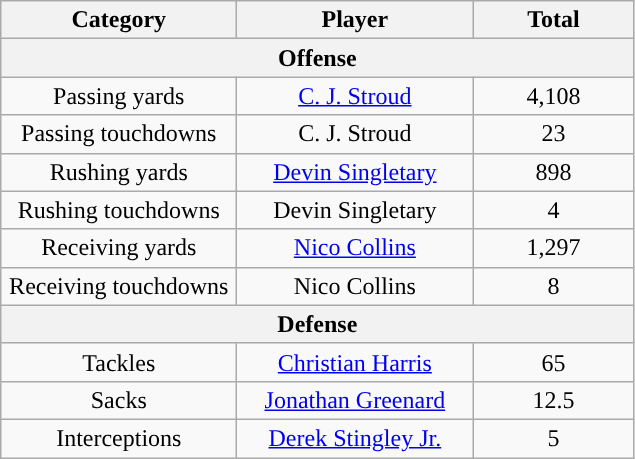<table class="wikitable" style="text-align:center">
<tr>
<th width="150">Category</th>
<th width="150">Player</th>
<th width="100">Total</th>
</tr>
<tr>
<th align="center" colspan="4">Offense</th>
</tr>
<tr>
<td>Passing yards</td>
<td><a href='#'>C. J. Stroud</a></td>
<td>4,108</td>
</tr>
<tr>
<td>Passing touchdowns</td>
<td>C. J. Stroud</td>
<td>23</td>
</tr>
<tr>
<td>Rushing yards</td>
<td><a href='#'>Devin Singletary</a></td>
<td>898</td>
</tr>
<tr>
<td>Rushing touchdowns</td>
<td>Devin Singletary</td>
<td>4</td>
</tr>
<tr>
<td>Receiving yards</td>
<td><a href='#'>Nico Collins</a></td>
<td>1,297</td>
</tr>
<tr>
<td>Receiving touchdowns</td>
<td>Nico Collins</td>
<td>8</td>
</tr>
<tr>
<th align="center" colspan="4">Defense</th>
</tr>
<tr>
<td>Tackles </td>
<td><a href='#'>Christian Harris</a></td>
<td>65</td>
</tr>
<tr>
<td>Sacks</td>
<td><a href='#'>Jonathan Greenard</a></td>
<td>12.5</td>
</tr>
<tr>
<td>Interceptions</td>
<td><a href='#'>Derek Stingley Jr.</a></td>
<td>5</td>
</tr>
</table>
